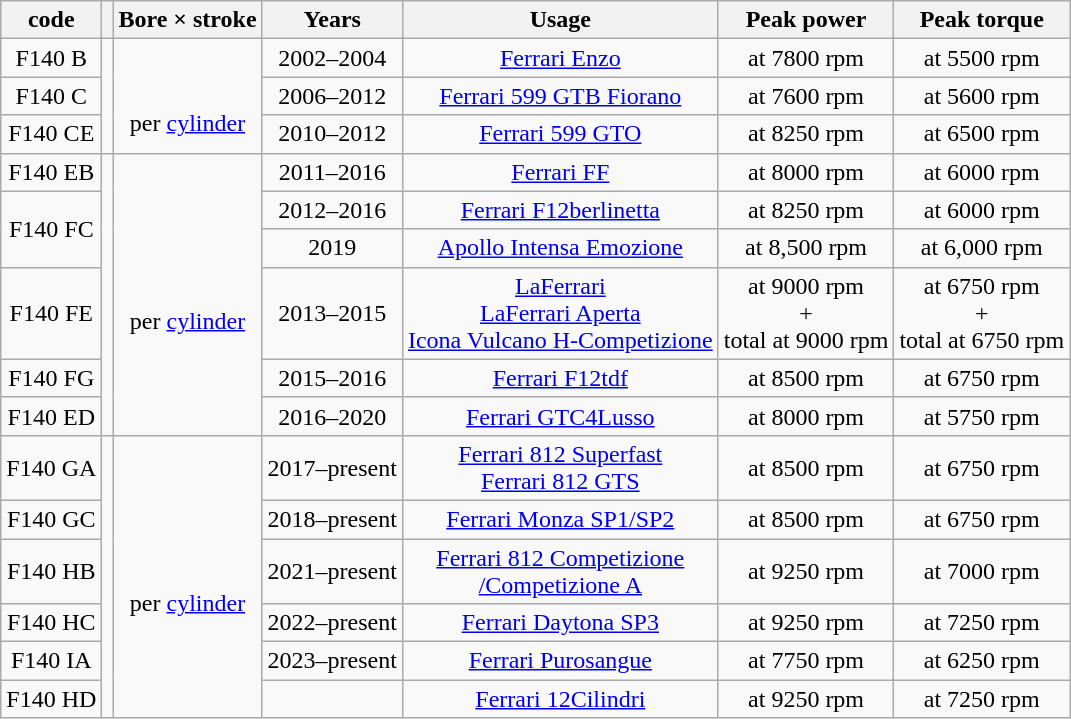<table class="wikitable" style="text-align: center;">
<tr>
<th> code</th>
<th></th>
<th>Bore × stroke</th>
<th>Years</th>
<th>Usage</th>
<th>Peak power</th>
<th>Peak torque</th>
</tr>
<tr>
<td>F140 B</td>
<td rowspan="3"></td>
<td rowspan="3"> <br><br>  per <a href='#'>cylinder</a></td>
<td>2002–2004</td>
<td><a href='#'>Ferrari Enzo</a></td>
<td> at 7800 rpm</td>
<td> at 5500 rpm</td>
</tr>
<tr>
<td>F140 C</td>
<td>2006–2012</td>
<td><a href='#'>Ferrari 599 GTB Fiorano</a></td>
<td> at 7600 rpm</td>
<td> at 5600 rpm</td>
</tr>
<tr>
<td>F140 CE</td>
<td>2010–2012</td>
<td><a href='#'>Ferrari 599 GTO</a></td>
<td> at 8250 rpm</td>
<td> at 6500 rpm</td>
</tr>
<tr>
<td>F140 EB</td>
<td rowspan="6"></td>
<td rowspan="6"> <br><br>  per <a href='#'>cylinder</a></td>
<td>2011–2016</td>
<td><a href='#'>Ferrari FF</a></td>
<td> at 8000 rpm</td>
<td> at 6000 rpm</td>
</tr>
<tr>
<td rowspan=2>F140 FC</td>
<td>2012–2016</td>
<td><a href='#'>Ferrari F12berlinetta</a></td>
<td> at 8250 rpm</td>
<td> at 6000 rpm</td>
</tr>
<tr>
<td>2019</td>
<td><a href='#'>Apollo Intensa Emozione</a></td>
<td> at 8,500 rpm</td>
<td> at 6,000 rpm</td>
</tr>
<tr>
<td>F140 FE</td>
<td>2013–2015</td>
<td><a href='#'>LaFerrari <br>LaFerrari Aperta</a><br><a href='#'>Icona Vulcano H-Competizione</a></td>
<td> at 9000 rpm<br>+ <br>total  at 9000 rpm</td>
<td> at 6750 rpm<br>+ <br>total  at 6750 rpm</td>
</tr>
<tr>
<td>F140 FG</td>
<td>2015–2016</td>
<td><a href='#'>Ferrari F12tdf</a></td>
<td> at 8500 rpm</td>
<td> at 6750 rpm</td>
</tr>
<tr>
<td>F140 ED</td>
<td>2016–2020</td>
<td><a href='#'>Ferrari GTC4Lusso</a></td>
<td> at 8000 rpm</td>
<td> at 5750 rpm</td>
</tr>
<tr>
<td>F140 GA</td>
<td rowspan="6"></td>
<td rowspan="6"> <br><br>  per <a href='#'>cylinder</a></td>
<td>2017–present</td>
<td><a href='#'>Ferrari 812 Superfast<br>Ferrari 812 GTS</a></td>
<td> at 8500 rpm</td>
<td> at 6750 rpm</td>
</tr>
<tr>
<td>F140 GC</td>
<td>2018–present</td>
<td><a href='#'>Ferrari Monza SP1/SP2</a></td>
<td> at 8500 rpm</td>
<td> at 6750 rpm</td>
</tr>
<tr>
<td>F140 HB</td>
<td>2021–present</td>
<td><a href='#'>Ferrari 812 Competizione<br> /Competizione A</a></td>
<td> at 9250 rpm</td>
<td> at 7000 rpm</td>
</tr>
<tr>
<td>F140 HC</td>
<td>2022–present</td>
<td><a href='#'>Ferrari Daytona SP3</a></td>
<td> at 9250 rpm</td>
<td> at 7250 rpm</td>
</tr>
<tr>
<td>F140 IA</td>
<td>2023–present</td>
<td><a href='#'>Ferrari Purosangue</a></td>
<td> at 7750 rpm</td>
<td> at 6250 rpm</td>
</tr>
<tr>
<td>F140 HD</td>
<td></td>
<td><a href='#'>Ferrari 12Cilindri</a></td>
<td> at 9250 rpm</td>
<td> at 7250 rpm</td>
</tr>
</table>
